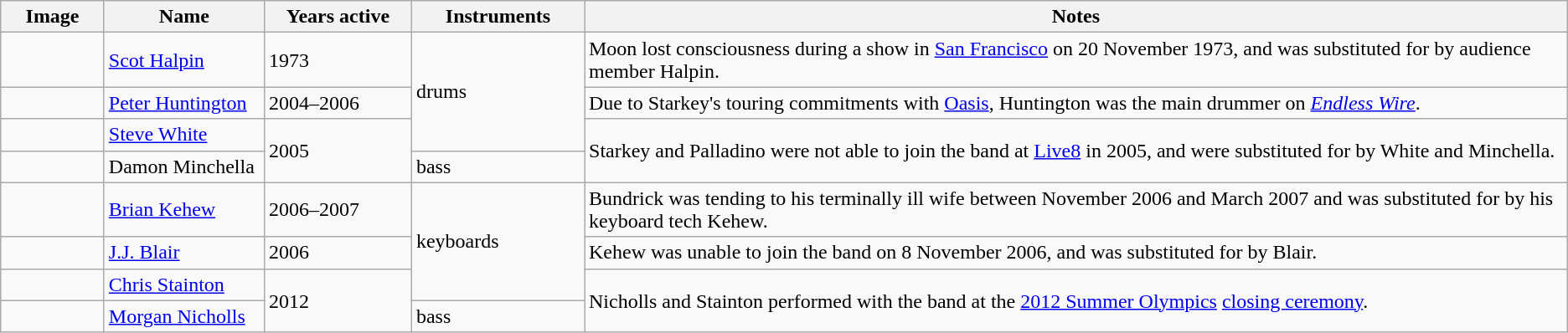<table class="wikitable">
<tr>
<th width="75">Image</th>
<th width="120">Name</th>
<th width="110">Years active</th>
<th width="130">Instruments</th>
<th>Notes</th>
</tr>
<tr>
<td></td>
<td><a href='#'>Scot Halpin</a></td>
<td>1973 </td>
<td rowspan="3">drums</td>
<td>Moon lost consciousness during a show in <a href='#'>San Francisco</a> on 20 November 1973, and was substituted for by audience member Halpin.</td>
</tr>
<tr>
<td></td>
<td><a href='#'>Peter Huntington</a></td>
<td>2004–2006</td>
<td>Due to Starkey's touring commitments with <a href='#'>Oasis</a>, Huntington was the main drummer on <em><a href='#'>Endless Wire</a></em>.</td>
</tr>
<tr>
<td></td>
<td><a href='#'>Steve White</a></td>
<td rowspan="2">2005</td>
<td rowspan="2">Starkey and Palladino were not able to join the band at <a href='#'>Live8</a> in 2005, and were substituted for by White and Minchella.</td>
</tr>
<tr>
<td></td>
<td>Damon Minchella</td>
<td>bass</td>
</tr>
<tr>
<td></td>
<td><a href='#'>Brian Kehew</a></td>
<td>2006–2007</td>
<td rowspan="3">keyboards</td>
<td>Bundrick was tending to his terminally ill wife between November 2006 and March 2007 and was substituted for by his keyboard tech Kehew.</td>
</tr>
<tr>
<td></td>
<td><a href='#'>J.J. Blair</a></td>
<td>2006</td>
<td>Kehew was unable to join the band on 8 November 2006, and was substituted for by Blair.</td>
</tr>
<tr>
<td></td>
<td><a href='#'>Chris Stainton</a></td>
<td rowspan="2">2012</td>
<td rowspan="2">Nicholls and Stainton performed with the band at the <a href='#'>2012 Summer Olympics</a> <a href='#'>closing ceremony</a>.</td>
</tr>
<tr>
<td></td>
<td><a href='#'>Morgan Nicholls</a></td>
<td>bass</td>
</tr>
</table>
